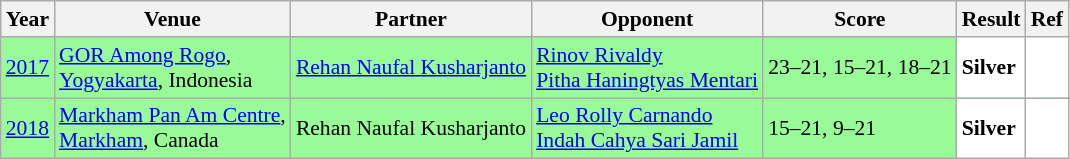<table class="sortable wikitable" style="font-size: 90%;">
<tr>
<th>Year</th>
<th>Venue</th>
<th>Partner</th>
<th>Opponent</th>
<th>Score</th>
<th>Result</th>
<th>Ref</th>
</tr>
<tr style="background:#98FB98">
<td align="center"><a href='#'>2017</a></td>
<td align="left"><a href='#'>GOR Among Rogo</a>,<br><a href='#'>Yogyakarta</a>, Indonesia</td>
<td align="left"> <a href='#'>Rehan Naufal Kusharjanto</a></td>
<td align="left"> <a href='#'>Rinov Rivaldy</a><br> <a href='#'>Pitha Haningtyas Mentari</a></td>
<td align="left">23–21, 15–21, 18–21</td>
<td style="text-align:left; background:white"> <strong>Silver</strong></td>
<td style="text-align:center; background:white"></td>
</tr>
<tr style="background:#98FB98">
<td align="center"><a href='#'>2018</a></td>
<td align="left"><a href='#'>Markham Pan Am Centre</a>,<br><a href='#'>Markham</a>, Canada</td>
<td align="left"> Rehan Naufal Kusharjanto</td>
<td align="left"> <a href='#'>Leo Rolly Carnando</a><br> <a href='#'>Indah Cahya Sari Jamil</a></td>
<td align="left">15–21, 9–21</td>
<td style="text-align:left; background:white"> <strong>Silver</strong></td>
<td style="text-align:center; background:white"></td>
</tr>
</table>
